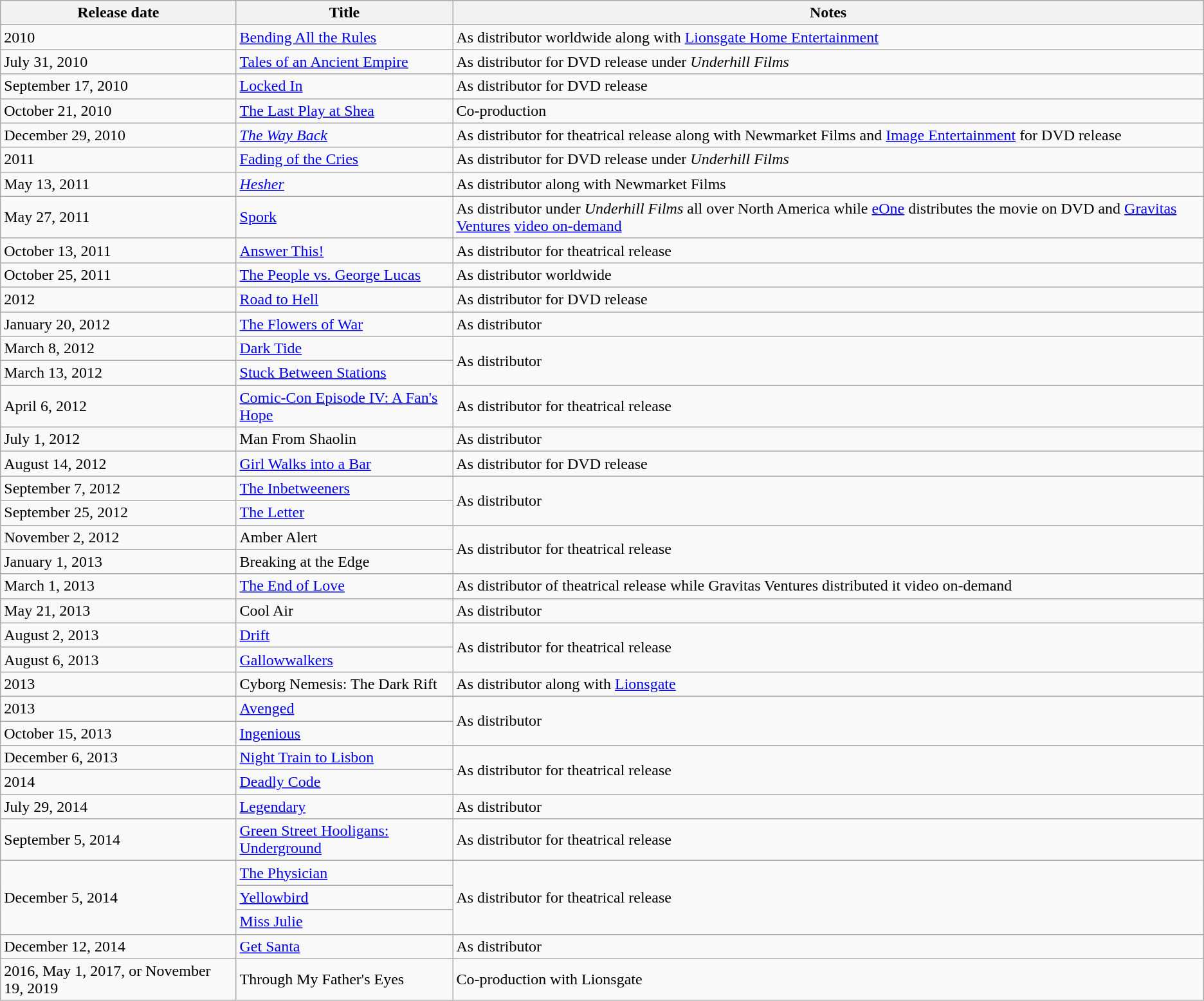<table class="wikitable sortable">
<tr>
<th>Release date</th>
<th>Title</th>
<th>Notes</th>
</tr>
<tr>
<td>2010</td>
<td><a href='#'>Bending All the Rules</a></td>
<td>As distributor worldwide along with <a href='#'>Lionsgate Home Entertainment</a></td>
</tr>
<tr>
<td>July 31, 2010</td>
<td><a href='#'>Tales of an Ancient Empire</a></td>
<td>As distributor for DVD release under <em>Underhill Films</em></td>
</tr>
<tr>
<td>September 17, 2010</td>
<td><a href='#'>Locked In</a></td>
<td>As distributor for DVD release</td>
</tr>
<tr>
<td>October 21, 2010</td>
<td><a href='#'>The Last Play at Shea</a></td>
<td>Co-production</td>
</tr>
<tr>
<td>December 29, 2010</td>
<td><em><a href='#'>The Way Back</a></em></td>
<td>As distributor for theatrical release along with Newmarket Films and <a href='#'>Image Entertainment</a> for DVD release</td>
</tr>
<tr>
<td>2011</td>
<td><a href='#'>Fading of the Cries</a></td>
<td>As distributor for DVD release under <em>Underhill Films</em></td>
</tr>
<tr>
<td>May 13, 2011</td>
<td><em><a href='#'>Hesher</a></em></td>
<td>As distributor along with Newmarket Films</td>
</tr>
<tr>
<td>May 27, 2011</td>
<td><a href='#'>Spork</a></td>
<td>As distributor under <em>Underhill Films</em> all over North America while <a href='#'>eOne</a> distributes the movie on DVD and <a href='#'>Gravitas Ventures</a> <a href='#'>video on-demand</a></td>
</tr>
<tr>
<td>October 13, 2011</td>
<td><a href='#'>Answer This!</a></td>
<td>As distributor for theatrical release</td>
</tr>
<tr>
<td>October 25, 2011</td>
<td><a href='#'>The People vs. George Lucas</a></td>
<td>As distributor worldwide</td>
</tr>
<tr>
<td>2012</td>
<td><a href='#'>Road to Hell</a></td>
<td>As distributor for DVD release</td>
</tr>
<tr>
<td>January 20, 2012</td>
<td><a href='#'>The Flowers of War</a></td>
<td>As distributor</td>
</tr>
<tr>
<td>March 8, 2012</td>
<td><a href='#'>Dark Tide</a></td>
<td rowspan="2">As distributor</td>
</tr>
<tr>
<td>March 13, 2012</td>
<td><a href='#'>Stuck Between Stations</a></td>
</tr>
<tr>
<td>April 6, 2012</td>
<td><a href='#'>Comic-Con Episode IV: A Fan's Hope</a></td>
<td>As distributor for theatrical release</td>
</tr>
<tr>
<td>July 1, 2012</td>
<td>Man From Shaolin</td>
<td>As distributor</td>
</tr>
<tr>
<td>August 14, 2012</td>
<td><a href='#'>Girl Walks into a Bar</a></td>
<td>As distributor for DVD release</td>
</tr>
<tr>
<td>September 7, 2012</td>
<td><a href='#'>The Inbetweeners</a></td>
<td rowspan="2">As distributor</td>
</tr>
<tr>
<td>September 25, 2012</td>
<td><a href='#'>The Letter</a></td>
</tr>
<tr>
<td>November 2, 2012</td>
<td>Amber Alert</td>
<td rowspan="2">As distributor for theatrical release</td>
</tr>
<tr>
<td>January 1, 2013</td>
<td>Breaking at the Edge</td>
</tr>
<tr>
<td>March 1, 2013</td>
<td><a href='#'>The End of Love</a></td>
<td>As distributor of theatrical release while Gravitas Ventures distributed it video on-demand</td>
</tr>
<tr>
<td>May 21, 2013</td>
<td>Cool Air</td>
<td>As distributor</td>
</tr>
<tr>
<td>August 2, 2013</td>
<td><a href='#'>Drift</a></td>
<td rowspan="2">As distributor for theatrical release</td>
</tr>
<tr>
<td>August 6, 2013</td>
<td><a href='#'>Gallowwalkers</a></td>
</tr>
<tr>
<td>2013</td>
<td>Cyborg Nemesis: The Dark Rift</td>
<td>As distributor along with <a href='#'>Lionsgate</a></td>
</tr>
<tr>
<td>2013</td>
<td><a href='#'>Avenged</a></td>
<td rowspan="2">As distributor</td>
</tr>
<tr>
<td>October 15, 2013</td>
<td><a href='#'>Ingenious</a></td>
</tr>
<tr>
<td>December 6, 2013</td>
<td><a href='#'>Night Train to Lisbon</a></td>
<td rowspan="2">As distributor for theatrical release</td>
</tr>
<tr>
<td>2014</td>
<td><a href='#'>Deadly Code</a></td>
</tr>
<tr>
<td>July 29, 2014</td>
<td><a href='#'>Legendary</a></td>
<td>As distributor</td>
</tr>
<tr>
<td>September 5, 2014</td>
<td><a href='#'>Green Street Hooligans: Underground</a></td>
<td>As distributor for theatrical release</td>
</tr>
<tr>
<td rowspan="3">December 5, 2014</td>
<td><a href='#'>The Physician</a></td>
<td rowspan="3">As distributor for theatrical release</td>
</tr>
<tr>
<td><a href='#'>Yellowbird</a></td>
</tr>
<tr>
<td><a href='#'>Miss Julie</a></td>
</tr>
<tr>
<td>December 12, 2014</td>
<td><a href='#'>Get Santa</a></td>
<td>As distributor</td>
</tr>
<tr>
<td>2016, May 1, 2017, or November 19, 2019</td>
<td>Through My Father's Eyes</td>
<td>Co-production with Lionsgate</td>
</tr>
</table>
